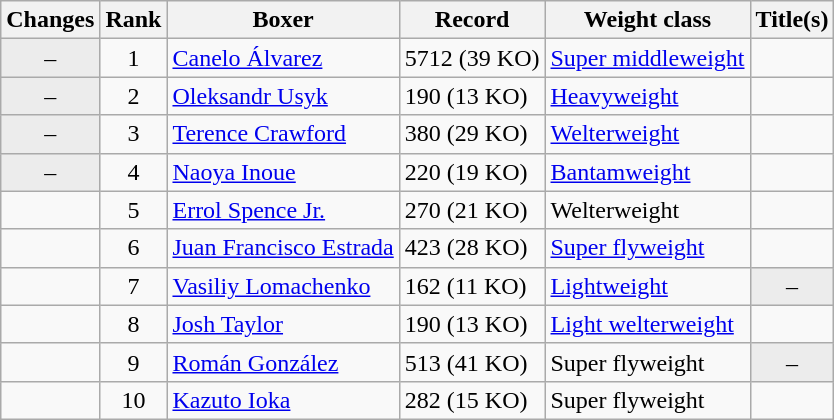<table class="wikitable ">
<tr>
<th>Changes</th>
<th>Rank</th>
<th>Boxer</th>
<th>Record</th>
<th>Weight class</th>
<th>Title(s)</th>
</tr>
<tr>
<td align=center bgcolor=#ECECEC>–</td>
<td align=center>1</td>
<td><a href='#'>Canelo Álvarez</a></td>
<td>5712 (39 KO)</td>
<td><a href='#'>Super middleweight</a></td>
<td></td>
</tr>
<tr>
<td align=center bgcolor=#ECECEC>–</td>
<td align=center>2</td>
<td><a href='#'>Oleksandr Usyk</a></td>
<td>190 (13 KO)</td>
<td><a href='#'>Heavyweight</a></td>
<td></td>
</tr>
<tr>
<td align=center bgcolor=#ECECEC>–</td>
<td align=center>3</td>
<td><a href='#'>Terence Crawford</a></td>
<td>380 (29 KO)</td>
<td><a href='#'>Welterweight</a></td>
<td></td>
</tr>
<tr>
<td align=center bgcolor=#ECECEC>–</td>
<td align=center>4</td>
<td><a href='#'>Naoya Inoue</a></td>
<td>220 (19 KO)</td>
<td><a href='#'>Bantamweight</a></td>
<td></td>
</tr>
<tr>
<td align=center></td>
<td align=center>5</td>
<td><a href='#'>Errol Spence Jr.</a></td>
<td>270 (21 KO)</td>
<td>Welterweight</td>
<td></td>
</tr>
<tr>
<td align=center></td>
<td align=center>6</td>
<td><a href='#'>Juan Francisco Estrada</a></td>
<td>423 (28 KO)</td>
<td><a href='#'>Super flyweight</a></td>
<td></td>
</tr>
<tr>
<td align=center></td>
<td align=center>7</td>
<td><a href='#'>Vasiliy Lomachenko</a></td>
<td>162 (11 KO)</td>
<td><a href='#'>Lightweight</a></td>
<td align=center bgcolor=#ECECEC data-sort-value="Z">–</td>
</tr>
<tr>
<td align=center></td>
<td align=center>8</td>
<td><a href='#'>Josh Taylor</a></td>
<td>190 (13 KO)</td>
<td><a href='#'>Light welterweight</a></td>
<td></td>
</tr>
<tr>
<td align=center></td>
<td align=center>9</td>
<td><a href='#'>Román González</a></td>
<td>513 (41 KO)</td>
<td>Super flyweight</td>
<td align=center bgcolor=#ECECEC data-sort-value="Z">–</td>
</tr>
<tr>
<td align=center></td>
<td align=center>10</td>
<td><a href='#'>Kazuto Ioka</a></td>
<td>282 (15 KO)</td>
<td>Super flyweight</td>
<td></td>
</tr>
</table>
